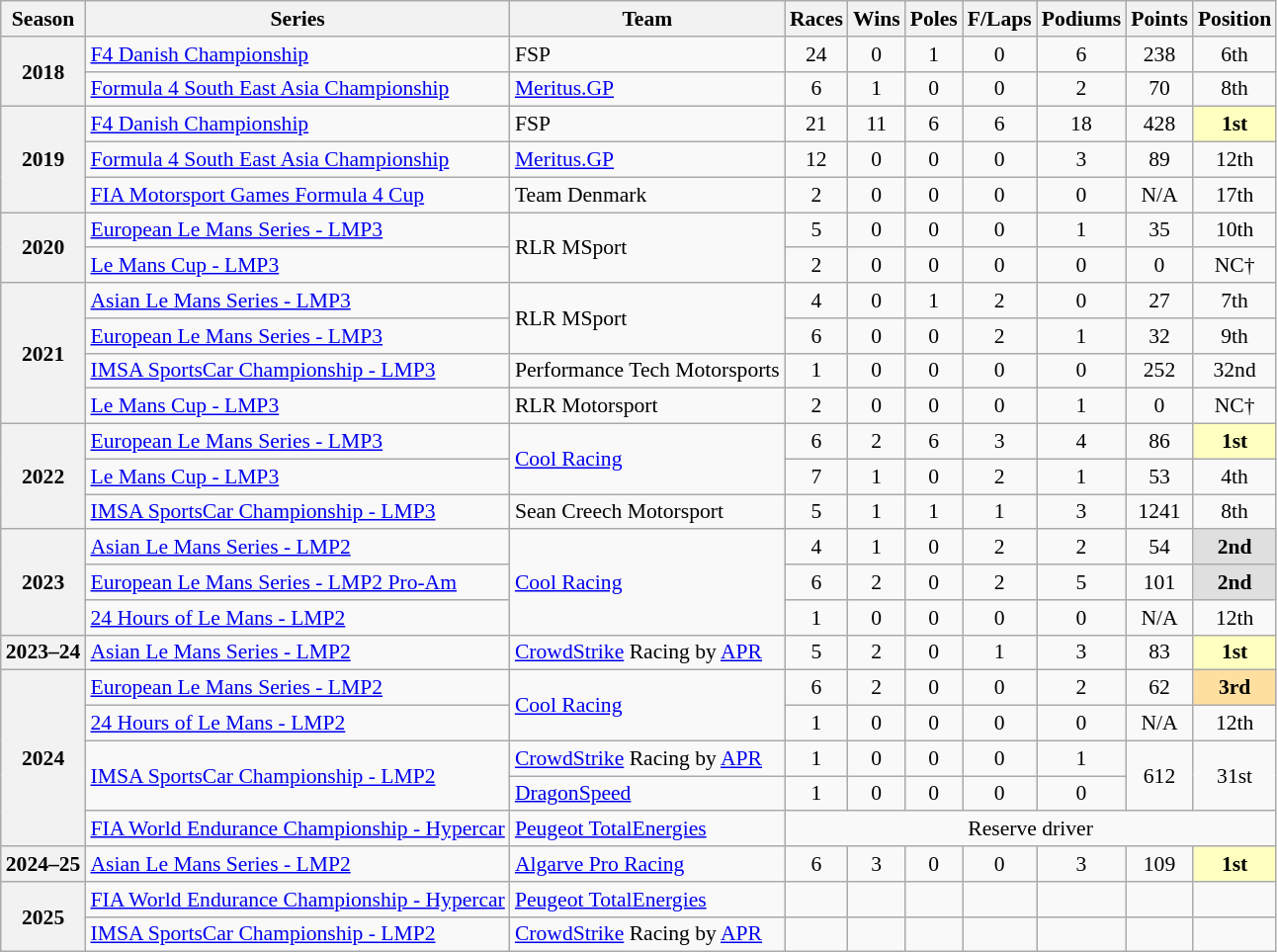<table class="wikitable" style="font-size: 90%; text-align:center">
<tr>
<th>Season</th>
<th>Series</th>
<th>Team</th>
<th>Races</th>
<th>Wins</th>
<th>Poles</th>
<th>F/Laps</th>
<th>Podiums</th>
<th>Points</th>
<th>Position</th>
</tr>
<tr>
<th rowspan="2">2018</th>
<td align="left"><a href='#'>F4 Danish Championship</a></td>
<td align="left">FSP</td>
<td>24</td>
<td>0</td>
<td>1</td>
<td>0</td>
<td>6</td>
<td>238</td>
<td>6th</td>
</tr>
<tr>
<td align="left"><a href='#'>Formula 4 South East Asia Championship</a></td>
<td align="left"><a href='#'>Meritus.GP</a></td>
<td>6</td>
<td>1</td>
<td>0</td>
<td>0</td>
<td>2</td>
<td>70</td>
<td>8th</td>
</tr>
<tr>
<th rowspan="3">2019</th>
<td align="left"><a href='#'>F4 Danish Championship</a></td>
<td align="left">FSP</td>
<td>21</td>
<td>11</td>
<td>6</td>
<td>6</td>
<td>18</td>
<td>428</td>
<td style="background:#FFFFBF;"><strong>1st</strong></td>
</tr>
<tr>
<td align="left"><a href='#'>Formula 4 South East Asia Championship</a></td>
<td align="left"><a href='#'>Meritus.GP</a></td>
<td>12</td>
<td>0</td>
<td>0</td>
<td>0</td>
<td>3</td>
<td>89</td>
<td>12th</td>
</tr>
<tr>
<td align="left"><a href='#'>FIA Motorsport Games Formula 4 Cup</a></td>
<td align="left">Team Denmark</td>
<td>2</td>
<td>0</td>
<td>0</td>
<td>0</td>
<td>0</td>
<td>N/A</td>
<td>17th</td>
</tr>
<tr>
<th rowspan="2">2020</th>
<td align="left"><a href='#'>European Le Mans Series - LMP3</a></td>
<td rowspan="2" align="left">RLR MSport</td>
<td>5</td>
<td>0</td>
<td>0</td>
<td>0</td>
<td>1</td>
<td>35</td>
<td>10th</td>
</tr>
<tr>
<td align="left"><a href='#'>Le Mans Cup - LMP3</a></td>
<td>2</td>
<td>0</td>
<td>0</td>
<td>0</td>
<td>0</td>
<td>0</td>
<td>NC†</td>
</tr>
<tr>
<th rowspan="4">2021</th>
<td align="left"><a href='#'>Asian Le Mans Series - LMP3</a></td>
<td rowspan="2" align="left">RLR MSport</td>
<td>4</td>
<td>0</td>
<td>1</td>
<td>2</td>
<td>0</td>
<td>27</td>
<td>7th</td>
</tr>
<tr>
<td align="left"><a href='#'>European Le Mans Series - LMP3</a></td>
<td>6</td>
<td>0</td>
<td>0</td>
<td>2</td>
<td>1</td>
<td>32</td>
<td>9th</td>
</tr>
<tr>
<td align="left"><a href='#'>IMSA SportsCar Championship - LMP3</a></td>
<td align="left">Performance Tech Motorsports</td>
<td>1</td>
<td>0</td>
<td>0</td>
<td>0</td>
<td>0</td>
<td>252</td>
<td>32nd</td>
</tr>
<tr>
<td align="left"><a href='#'>Le Mans Cup - LMP3</a></td>
<td align="left">RLR Motorsport</td>
<td>2</td>
<td>0</td>
<td>0</td>
<td>0</td>
<td>1</td>
<td>0</td>
<td>NC†</td>
</tr>
<tr>
<th rowspan="3">2022</th>
<td align="left"><a href='#'>European Le Mans Series - LMP3</a></td>
<td rowspan="2" align="left"><a href='#'>Cool Racing</a></td>
<td>6</td>
<td>2</td>
<td>6</td>
<td>3</td>
<td>4</td>
<td>86</td>
<td style="background:#FFFFBF;"><strong>1st</strong></td>
</tr>
<tr>
<td align="left"><a href='#'>Le Mans Cup - LMP3</a></td>
<td>7</td>
<td>1</td>
<td>0</td>
<td>2</td>
<td>1</td>
<td>53</td>
<td>4th</td>
</tr>
<tr>
<td align="left"><a href='#'>IMSA SportsCar Championship - LMP3</a></td>
<td align="left">Sean Creech Motorsport</td>
<td>5</td>
<td>1</td>
<td>1</td>
<td>1</td>
<td>3</td>
<td>1241</td>
<td>8th</td>
</tr>
<tr>
<th rowspan="3">2023</th>
<td align=left><a href='#'>Asian Le Mans Series - LMP2</a></td>
<td rowspan="3" align="left"><a href='#'>Cool Racing</a></td>
<td>4</td>
<td>1</td>
<td>0</td>
<td>2</td>
<td>2</td>
<td>54</td>
<td style="background:#DFDFDF"><strong>2nd</strong></td>
</tr>
<tr>
<td align="left"><a href='#'>European Le Mans Series - LMP2 Pro-Am</a></td>
<td>6</td>
<td>2</td>
<td>0</td>
<td>2</td>
<td>5</td>
<td>101</td>
<td style="background:#DFDFDF"><strong>2nd</strong></td>
</tr>
<tr>
<td align="left"><a href='#'>24 Hours of Le Mans - LMP2</a></td>
<td>1</td>
<td>0</td>
<td>0</td>
<td>0</td>
<td>0</td>
<td>N/A</td>
<td>12th</td>
</tr>
<tr>
<th>2023–24</th>
<td align="left"><a href='#'>Asian Le Mans Series - LMP2</a></td>
<td align="left"><a href='#'>CrowdStrike</a> Racing by <a href='#'>APR</a></td>
<td>5</td>
<td>2</td>
<td>0</td>
<td>1</td>
<td>3</td>
<td>83</td>
<td style="background:#FFFFBF;"><strong>1st</strong></td>
</tr>
<tr>
<th rowspan="5">2024</th>
<td align=left><a href='#'>European Le Mans Series - LMP2</a></td>
<td align=left rowspan="2"><a href='#'>Cool Racing</a></td>
<td>6</td>
<td>2</td>
<td>0</td>
<td>0</td>
<td>2</td>
<td>62</td>
<td style="background:#FFDF9F;"><strong>3rd</strong></td>
</tr>
<tr>
<td align=left><a href='#'>24 Hours of Le Mans - LMP2</a></td>
<td>1</td>
<td>0</td>
<td>0</td>
<td>0</td>
<td>0</td>
<td>N/A</td>
<td>12th</td>
</tr>
<tr>
<td rowspan="2" align=left><a href='#'>IMSA SportsCar Championship - LMP2</a></td>
<td align=left><a href='#'>CrowdStrike</a> Racing by <a href='#'>APR</a></td>
<td>1</td>
<td>0</td>
<td>0</td>
<td>0</td>
<td>1</td>
<td rowspan="2">612</td>
<td rowspan="2">31st</td>
</tr>
<tr>
<td align=left><a href='#'>DragonSpeed</a></td>
<td>1</td>
<td>0</td>
<td>0</td>
<td>0</td>
<td>0</td>
</tr>
<tr>
<td align=left><a href='#'>FIA World Endurance Championship - Hypercar</a></td>
<td align=left><a href='#'>Peugeot TotalEnergies</a></td>
<td colspan="7">Reserve driver</td>
</tr>
<tr>
<th>2024–25</th>
<td align=left><a href='#'>Asian Le Mans Series - LMP2</a></td>
<td align=left><a href='#'>Algarve Pro Racing</a></td>
<td>6</td>
<td>3</td>
<td>0</td>
<td>0</td>
<td>3</td>
<td>109</td>
<td style="background:#FFFFBF;"><strong>1st</strong></td>
</tr>
<tr>
<th rowspan="2">2025</th>
<td align=left><a href='#'>FIA World Endurance Championship - Hypercar</a></td>
<td align=left><a href='#'>Peugeot TotalEnergies</a></td>
<td></td>
<td></td>
<td></td>
<td></td>
<td></td>
<td></td>
<td></td>
</tr>
<tr>
<td align=left><a href='#'>IMSA SportsCar Championship - LMP2</a></td>
<td align=left><a href='#'>CrowdStrike</a> Racing by <a href='#'>APR</a></td>
<td></td>
<td></td>
<td></td>
<td></td>
<td></td>
<td></td>
<td></td>
</tr>
</table>
